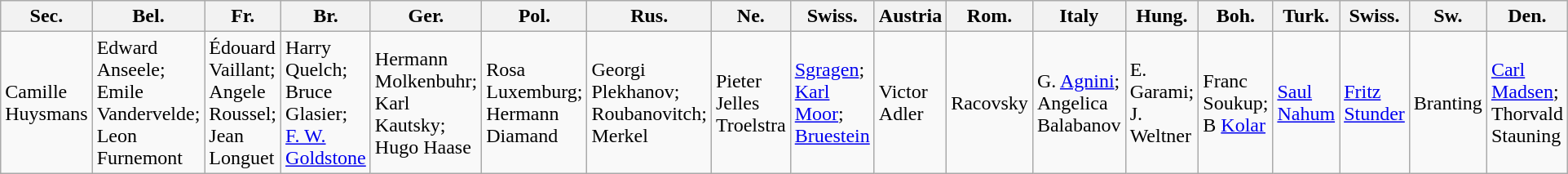<table class="wikitable" border="1">
<tr>
<th>Sec.</th>
<th>Bel.</th>
<th>Fr.</th>
<th>Br.</th>
<th>Ger.</th>
<th>Pol.</th>
<th>Rus.</th>
<th>Ne.</th>
<th>Swiss.</th>
<th>Austria</th>
<th>Rom.</th>
<th>Italy</th>
<th>Hung.</th>
<th>Boh.</th>
<th>Turk.</th>
<th>Swiss.</th>
<th>Sw.</th>
<th>Den.</th>
</tr>
<tr>
<td>Camille Huysmans</td>
<td>Edward Anseele; Emile Vandervelde; Leon Furnemont</td>
<td>Édouard Vaillant; Angele Roussel; Jean Longuet</td>
<td>Harry Quelch; Bruce Glasier; <a href='#'>F. W. Goldstone</a></td>
<td>Hermann Molkenbuhr; Karl Kautsky; Hugo Haase</td>
<td>Rosa Luxemburg; Hermann Diamand</td>
<td>Georgi Plekhanov; Roubanovitch; Merkel</td>
<td>Pieter Jelles Troelstra</td>
<td><a href='#'>Sgragen</a>; <a href='#'>Karl Moor</a>; <a href='#'>Bruestein</a></td>
<td>Victor Adler</td>
<td>Racovsky</td>
<td>G. <a href='#'>Agnini</a>; Angelica Balabanov</td>
<td>E. Garami; J. Weltner</td>
<td>Franc Soukup; B <a href='#'>Kolar</a></td>
<td><a href='#'>Saul Nahum</a></td>
<td><a href='#'>Fritz Stunder</a></td>
<td>Branting</td>
<td><a href='#'>Carl Madsen</a>; Thorvald Stauning</td>
</tr>
</table>
